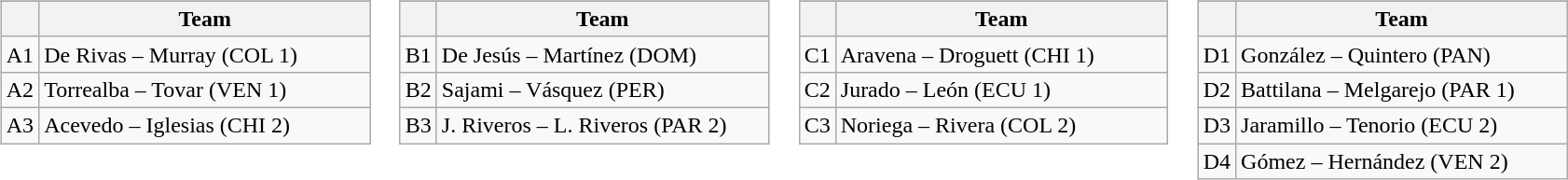<table>
<tr>
</tr>
<tr valign=top>
<td width=25%><br><table class="wikitable">
<tr>
</tr>
<tr>
<th></th>
<th width=230>Team</th>
</tr>
<tr>
<td align=center>A1</td>
<td> De Rivas – Murray (COL 1)</td>
</tr>
<tr>
<td align=center>A2</td>
<td> Torrealba – Tovar (VEN 1)</td>
</tr>
<tr>
<td align=center>A3</td>
<td> Acevedo – Iglesias (CHI 2)</td>
</tr>
</table>
</td>
<td width=25%><br><table class="wikitable">
<tr>
</tr>
<tr>
<th></th>
<th width=230>Team</th>
</tr>
<tr>
<td align=center>B1</td>
<td> De Jesús – Martínez (DOM)</td>
</tr>
<tr>
<td align=center>B2</td>
<td> Sajami – Vásquez (PER)</td>
</tr>
<tr>
<td align=center>B3</td>
<td> J. Riveros – L. Riveros (PAR 2)</td>
</tr>
</table>
</td>
<td width=25%><br><table class="wikitable">
<tr>
</tr>
<tr>
<th></th>
<th width=230>Team</th>
</tr>
<tr>
<td align=center>C1</td>
<td> Aravena – Droguett (CHI 1)</td>
</tr>
<tr>
<td align=center>C2</td>
<td> Jurado – León (ECU 1)</td>
</tr>
<tr>
<td align=center>C3</td>
<td> Noriega – Rivera (COL 2)</td>
</tr>
</table>
</td>
<td width=25%><br><table class="wikitable">
<tr>
</tr>
<tr>
<th></th>
<th width=230>Team</th>
</tr>
<tr>
<td align=center>D1</td>
<td> González – Quintero (PAN)</td>
</tr>
<tr>
<td align=center>D2</td>
<td> Battilana – Melgarejo (PAR 1)</td>
</tr>
<tr>
<td align=center>D3</td>
<td> Jaramillo – Tenorio (ECU 2)</td>
</tr>
<tr>
<td align=center>D4</td>
<td> Gómez – Hernández (VEN 2)</td>
</tr>
</table>
</td>
</tr>
</table>
